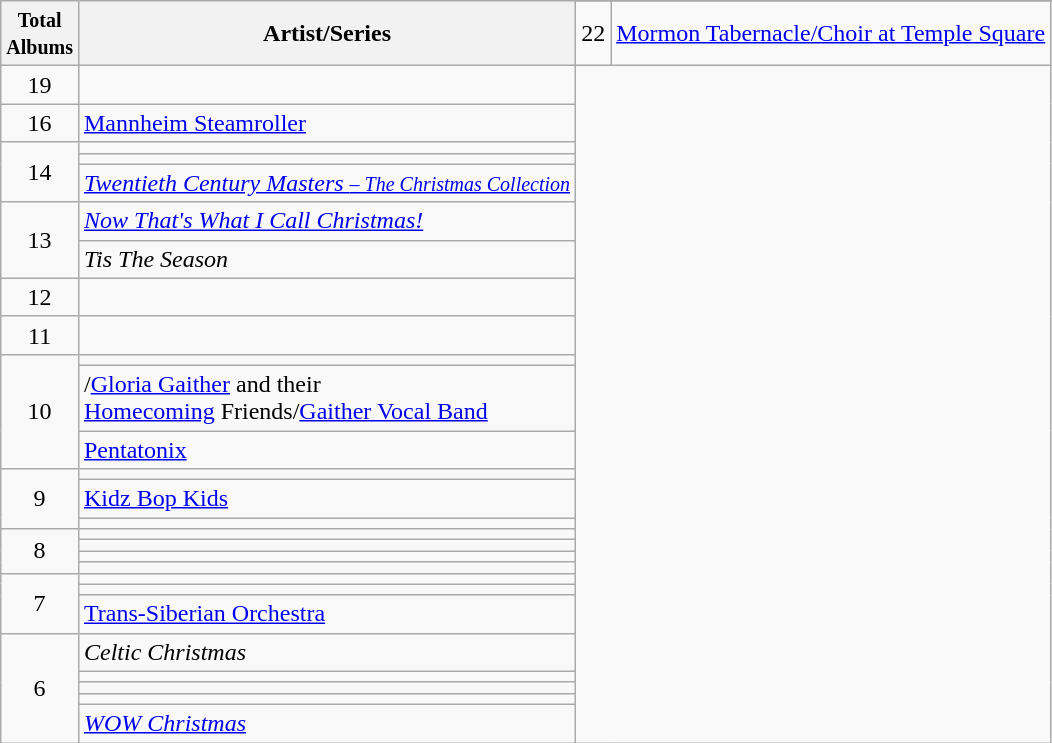<table class="wikitable sortable plainrowheaders">
<tr>
<th rowspan="2"><small>Total<br>Albums</small></th>
<th rowspan="2">Artist/Series</th>
</tr>
<tr>
<td align="center">22</td>
<td><a href='#'>Mormon Tabernacle/Choir at Temple Square</a></td>
</tr>
<tr>
<td align="center">19</td>
<td></td>
</tr>
<tr>
<td align="center">16</td>
<td><a href='#'>Mannheim Steamroller</a></td>
</tr>
<tr>
<td rowspan="3" align="center">14</td>
<td></td>
</tr>
<tr>
<td></td>
</tr>
<tr>
<td><em><a href='#'>Twentieth Century Masters <small>– The Christmas Collection</small></a></em></td>
</tr>
<tr>
<td rowspan="2" align="center">13</td>
<td><em><a href='#'>Now That's What I Call Christmas!</a></em></td>
</tr>
<tr>
<td><em>Tis The Season</em></td>
</tr>
<tr>
<td align="center">12</td>
<td></td>
</tr>
<tr>
<td align="center">11</td>
<td><em></em></td>
</tr>
<tr>
<td rowspan="3" align="center">10</td>
<td></td>
</tr>
<tr>
<td>/<a href='#'>Gloria Gaither</a> and their<br><a href='#'>Homecoming</a> Friends/<a href='#'>Gaither Vocal Band</a></td>
</tr>
<tr>
<td><a href='#'>Pentatonix</a></td>
</tr>
<tr>
<td rowspan="3" align="center">9</td>
<td></td>
</tr>
<tr>
<td><a href='#'>Kidz Bop Kids</a></td>
</tr>
<tr>
<td><em></em></td>
</tr>
<tr>
<td rowspan="4" align="center">8</td>
<td></td>
</tr>
<tr>
<td></td>
</tr>
<tr>
<td></td>
</tr>
<tr>
<td><em></em></td>
</tr>
<tr>
<td rowspan="3" align="center">7</td>
<td></td>
</tr>
<tr>
<td></td>
</tr>
<tr>
<td><a href='#'>Trans-Siberian Orchestra</a></td>
</tr>
<tr>
<td rowspan="5" align="center">6</td>
<td><em>Celtic Christmas</em></td>
</tr>
<tr>
<td></td>
</tr>
<tr>
<td></td>
</tr>
<tr>
<td></td>
</tr>
<tr>
<td><em><a href='#'>WOW Christmas</a></em></td>
</tr>
</table>
